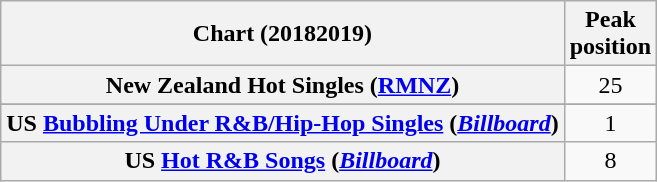<table class="wikitable sortable plainrowheaders" style="text-align:center">
<tr>
<th scope="col">Chart (20182019)</th>
<th scope="col">Peak<br> position</th>
</tr>
<tr>
<th scope="row">New Zealand Hot Singles (<a href='#'>RMNZ</a>)</th>
<td>25</td>
</tr>
<tr>
</tr>
<tr>
<th scope="row">US <a href='#'>Bubbling Under R&B/Hip-Hop Singles</a> (<em><a href='#'>Billboard</a></em>)</th>
<td style="text-align:center;">1</td>
</tr>
<tr>
<th scope="row">US <a href='#'>Hot R&B Songs</a> (<em><a href='#'>Billboard</a></em>)</th>
<td>8</td>
</tr>
</table>
